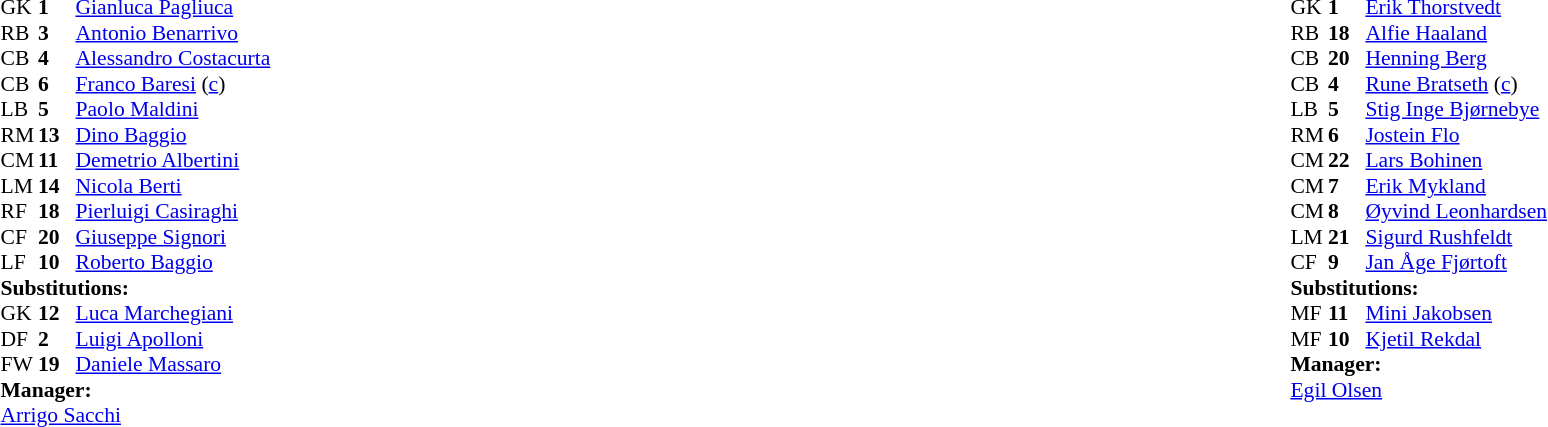<table width="100%">
<tr>
<td valign="top" width="50%"><br><table style="font-size: 90%" cellspacing="0" cellpadding="0">
<tr>
<th width="25"></th>
<th width="25"></th>
</tr>
<tr>
<td>GK</td>
<td><strong>1</strong></td>
<td><a href='#'>Gianluca Pagliuca</a></td>
<td></td>
</tr>
<tr>
<td>RB</td>
<td><strong>3</strong></td>
<td><a href='#'>Antonio Benarrivo</a></td>
</tr>
<tr>
<td>CB</td>
<td><strong>4</strong></td>
<td><a href='#'>Alessandro Costacurta</a></td>
</tr>
<tr>
<td>CB</td>
<td><strong>6</strong></td>
<td><a href='#'>Franco Baresi</a> (<a href='#'>c</a>)</td>
<td></td>
<td></td>
</tr>
<tr>
<td>LB</td>
<td><strong>5</strong></td>
<td><a href='#'>Paolo Maldini</a></td>
</tr>
<tr>
<td>RM</td>
<td><strong>13</strong></td>
<td><a href='#'>Dino Baggio</a></td>
</tr>
<tr>
<td>CM</td>
<td><strong>11</strong></td>
<td><a href='#'>Demetrio Albertini</a></td>
</tr>
<tr>
<td>LM</td>
<td><strong>14</strong></td>
<td><a href='#'>Nicola Berti</a></td>
</tr>
<tr>
<td>RF</td>
<td><strong>18</strong></td>
<td><a href='#'>Pierluigi Casiraghi</a></td>
<td></td>
<td></td>
</tr>
<tr>
<td>CF</td>
<td><strong>20</strong></td>
<td><a href='#'>Giuseppe Signori</a></td>
</tr>
<tr>
<td>LF</td>
<td><strong>10</strong></td>
<td><a href='#'>Roberto Baggio</a></td>
<td></td>
<td></td>
</tr>
<tr>
<td colspan=3><strong>Substitutions:</strong></td>
</tr>
<tr>
<td>GK</td>
<td><strong>12</strong></td>
<td><a href='#'>Luca Marchegiani</a></td>
<td></td>
<td></td>
</tr>
<tr>
<td>DF</td>
<td><strong>2</strong></td>
<td><a href='#'>Luigi Apolloni</a></td>
<td></td>
<td></td>
</tr>
<tr>
<td>FW</td>
<td><strong>19</strong></td>
<td><a href='#'>Daniele Massaro</a></td>
<td></td>
<td></td>
</tr>
<tr>
<td colspan=3><strong>Manager:</strong></td>
</tr>
<tr>
<td colspan="4"><a href='#'>Arrigo Sacchi</a></td>
</tr>
</table>
</td>
<td></td>
<td valign="top" width="50%"><br><table style="font-size: 90%" cellspacing="0" cellpadding="0" align=center>
<tr>
<th width="25"></th>
<th width="25"></th>
</tr>
<tr>
<td>GK</td>
<td><strong>1</strong></td>
<td><a href='#'>Erik Thorstvedt</a></td>
</tr>
<tr>
<td>RB</td>
<td><strong>18</strong></td>
<td><a href='#'>Alfie Haaland</a></td>
<td></td>
</tr>
<tr>
<td>CB</td>
<td><strong>20</strong></td>
<td><a href='#'>Henning Berg</a></td>
</tr>
<tr>
<td>CB</td>
<td><strong>4</strong></td>
<td><a href='#'>Rune Bratseth</a> (<a href='#'>c</a>)</td>
</tr>
<tr>
<td>LB</td>
<td><strong>5</strong></td>
<td><a href='#'>Stig Inge Bjørnebye</a></td>
<td></td>
</tr>
<tr>
<td>RM</td>
<td><strong>6</strong></td>
<td><a href='#'>Jostein Flo</a></td>
</tr>
<tr>
<td>CM</td>
<td><strong>22</strong></td>
<td><a href='#'>Lars Bohinen</a></td>
</tr>
<tr>
<td>CM</td>
<td><strong>7</strong></td>
<td><a href='#'>Erik Mykland</a></td>
<td></td>
<td></td>
</tr>
<tr>
<td>CM</td>
<td><strong>8</strong></td>
<td><a href='#'>Øyvind Leonhardsen</a></td>
</tr>
<tr>
<td>LM</td>
<td><strong>21</strong></td>
<td><a href='#'>Sigurd Rushfeldt</a></td>
<td></td>
<td></td>
</tr>
<tr>
<td>CF</td>
<td><strong>9</strong></td>
<td><a href='#'>Jan Åge Fjørtoft</a></td>
</tr>
<tr>
<td colspan=3><strong>Substitutions:</strong></td>
</tr>
<tr>
<td>MF</td>
<td><strong>11</strong></td>
<td><a href='#'>Mini Jakobsen</a></td>
<td></td>
<td></td>
</tr>
<tr>
<td>MF</td>
<td><strong>10</strong></td>
<td><a href='#'>Kjetil Rekdal</a></td>
<td></td>
<td></td>
</tr>
<tr>
<td colspan=3><strong>Manager:</strong></td>
</tr>
<tr>
<td colspan="4"><a href='#'>Egil Olsen</a></td>
</tr>
</table>
</td>
</tr>
</table>
